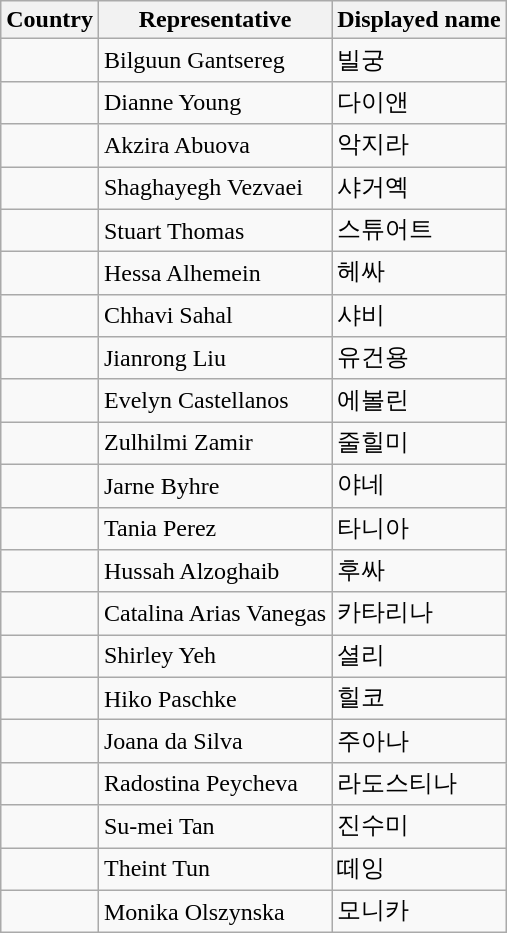<table class="wikitable sortable">
<tr>
<th>Country</th>
<th>Representative</th>
<th>Displayed name</th>
</tr>
<tr>
<td></td>
<td>Bilguun Gantsereg</td>
<td>빌궁</td>
</tr>
<tr>
<td></td>
<td>Dianne Young</td>
<td>다이앤</td>
</tr>
<tr>
<td></td>
<td>Akzira Abuova</td>
<td>악지라</td>
</tr>
<tr>
<td></td>
<td>Shaghayegh Vezvaei</td>
<td>샤거옉</td>
</tr>
<tr>
<td></td>
<td>Stuart Thomas</td>
<td>스튜어트</td>
</tr>
<tr>
<td></td>
<td>Hessa Alhemein</td>
<td>헤싸</td>
</tr>
<tr>
<td></td>
<td>Chhavi Sahal</td>
<td>샤비</td>
</tr>
<tr>
<td></td>
<td>Jianrong Liu</td>
<td>유건용</td>
</tr>
<tr>
<td></td>
<td>Evelyn Castellanos</td>
<td>에볼린</td>
</tr>
<tr>
<td></td>
<td>Zulhilmi Zamir</td>
<td>줄힐미</td>
</tr>
<tr>
<td></td>
<td>Jarne Byhre</td>
<td>야네</td>
</tr>
<tr>
<td></td>
<td>Tania Perez</td>
<td>타니아</td>
</tr>
<tr>
<td></td>
<td>Hussah Alzoghaib</td>
<td>후싸</td>
</tr>
<tr>
<td></td>
<td>Catalina Arias Vanegas</td>
<td>카타리나</td>
</tr>
<tr>
<td></td>
<td>Shirley Yeh</td>
<td>셜리</td>
</tr>
<tr>
<td></td>
<td>Hiko Paschke</td>
<td>힐코</td>
</tr>
<tr>
<td></td>
<td>Joana da Silva</td>
<td>주아나</td>
</tr>
<tr>
<td></td>
<td>Radostina Peycheva</td>
<td>라도스티나</td>
</tr>
<tr>
<td></td>
<td>Su-mei Tan</td>
<td>진수미</td>
</tr>
<tr>
<td></td>
<td>Theint Tun</td>
<td>떼잉</td>
</tr>
<tr>
<td></td>
<td>Monika Olszynska</td>
<td>모니카</td>
</tr>
</table>
